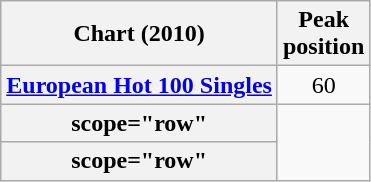<table class="wikitable sortable plainrowheaders">
<tr>
<th scope="col">Chart (2010)</th>
<th scope="col">Peak<br>position</th>
</tr>
<tr>
<th scope="row"><a href='#'>European Hot 100 Singles</a></th>
<td align="center">60</td>
</tr>
<tr>
<th>scope="row"</th>
</tr>
<tr>
<th>scope="row"</th>
</tr>
</table>
